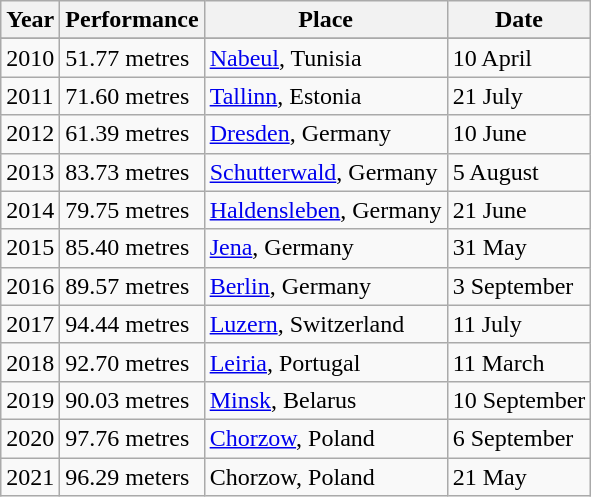<table class="wikitable">
<tr>
<th>Year</th>
<th>Performance</th>
<th>Place</th>
<th>Date</th>
</tr>
<tr>
</tr>
<tr>
<td>2010</td>
<td>51.77 metres</td>
<td><a href='#'>Nabeul</a>, Tunisia</td>
<td>10 April</td>
</tr>
<tr>
<td>2011</td>
<td>71.60 metres</td>
<td><a href='#'>Tallinn</a>, Estonia</td>
<td>21 July</td>
</tr>
<tr>
<td>2012</td>
<td>61.39 metres</td>
<td><a href='#'>Dresden</a>, Germany</td>
<td>10 June</td>
</tr>
<tr>
<td>2013</td>
<td>83.73 metres</td>
<td><a href='#'>Schutterwald</a>, Germany</td>
<td>5 August</td>
</tr>
<tr>
<td>2014</td>
<td>79.75 metres</td>
<td><a href='#'>Haldensleben</a>, Germany</td>
<td>21 June</td>
</tr>
<tr>
<td>2015</td>
<td>85.40 metres</td>
<td><a href='#'>Jena</a>, Germany</td>
<td>31 May</td>
</tr>
<tr>
<td>2016</td>
<td>89.57 metres</td>
<td><a href='#'>Berlin</a>, Germany</td>
<td>3 September</td>
</tr>
<tr>
<td>2017</td>
<td>94.44 metres</td>
<td><a href='#'>Luzern</a>, Switzerland</td>
<td>11 July</td>
</tr>
<tr>
<td>2018</td>
<td>92.70 metres</td>
<td><a href='#'>Leiria</a>, Portugal</td>
<td>11 March</td>
</tr>
<tr>
<td>2019</td>
<td>90.03 metres</td>
<td><a href='#'>Minsk</a>, Belarus</td>
<td>10 September</td>
</tr>
<tr>
<td>2020</td>
<td>97.76 metres</td>
<td><a href='#'>Chorzow</a>, Poland</td>
<td>6 September</td>
</tr>
<tr>
<td>2021</td>
<td>96.29 meters</td>
<td>Chorzow, Poland</td>
<td>21 May</td>
</tr>
</table>
